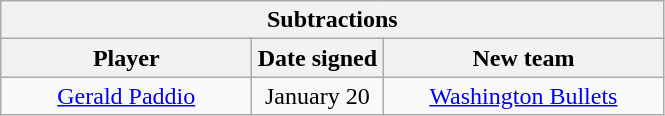<table class="wikitable" style="text-align:center">
<tr>
<th colspan=3>Subtractions</th>
</tr>
<tr>
<th style="width:160px">Player</th>
<th style="width:80px">Date signed</th>
<th style="width:180px">New team</th>
</tr>
<tr>
<td><a href='#'>Gerald Paddio</a></td>
<td>January 20</td>
<td><a href='#'>Washington Bullets</a></td>
</tr>
</table>
